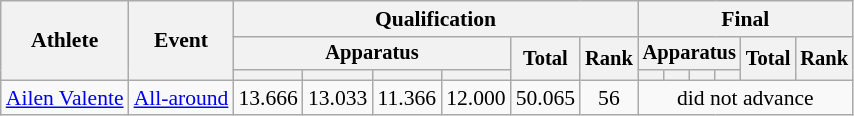<table class="wikitable" style="font-size:90%">
<tr>
<th rowspan=3>Athlete</th>
<th rowspan=3>Event</th>
<th colspan=6>Qualification</th>
<th colspan=6>Final</th>
</tr>
<tr style="font-size:95%">
<th colspan=4>Apparatus</th>
<th rowspan=2>Total</th>
<th rowspan=2>Rank</th>
<th colspan=4>Apparatus</th>
<th rowspan=2>Total</th>
<th rowspan=2>Rank</th>
</tr>
<tr style="font-size:95%">
<th></th>
<th></th>
<th></th>
<th></th>
<th></th>
<th></th>
<th></th>
<th></th>
</tr>
<tr align=center>
<td align=left><a href='#'>Ailen Valente</a></td>
<td align=left><a href='#'>All-around</a></td>
<td>13.666</td>
<td>13.033</td>
<td>11.366</td>
<td>12.000</td>
<td>50.065</td>
<td>56</td>
<td colspan=6>did not advance</td>
</tr>
</table>
